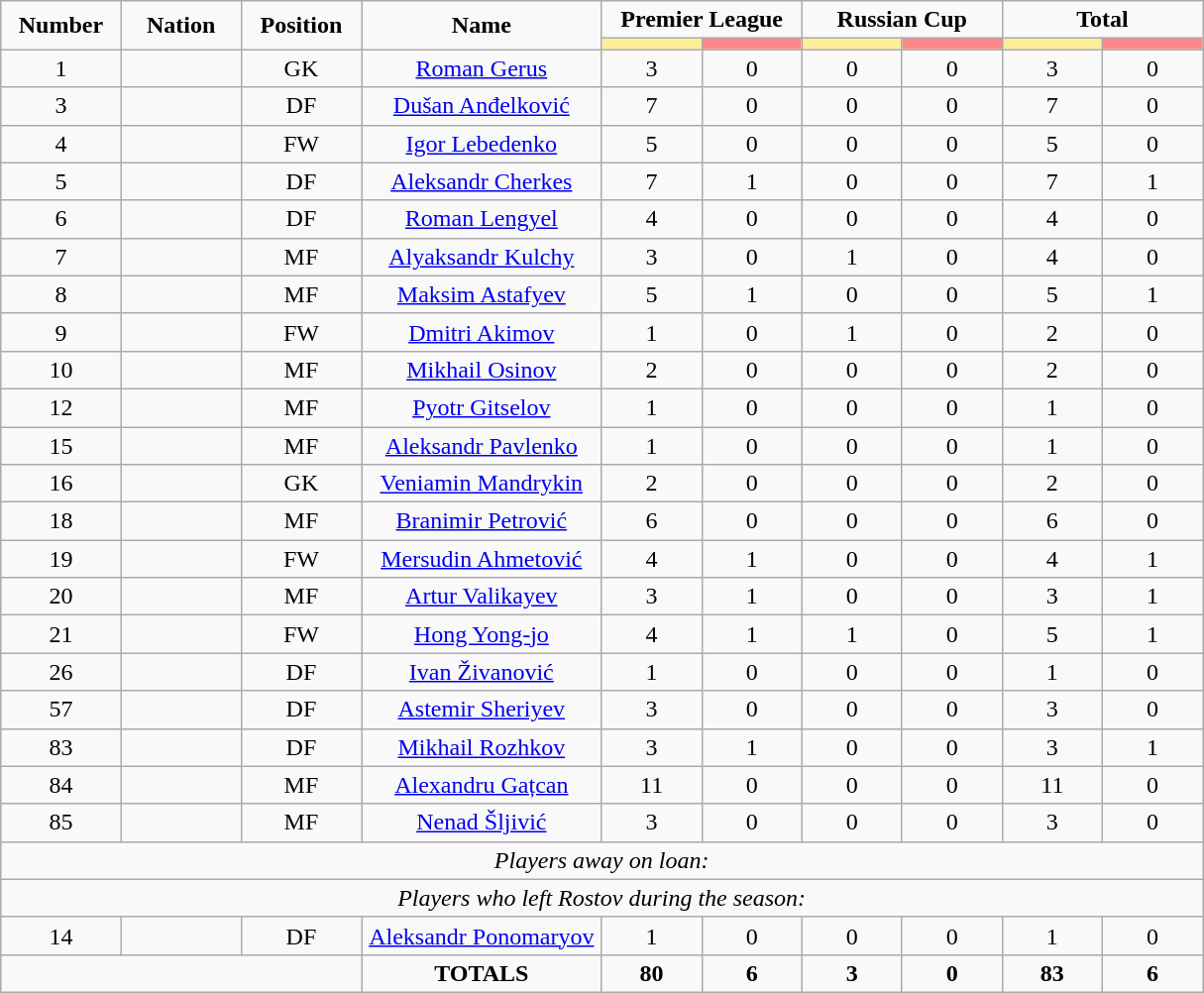<table class="wikitable" style="font-size: 100%; text-align: center;">
<tr>
<td rowspan="2" width="10%" align="center"><strong>Number</strong></td>
<td rowspan="2" width="10%" align="center"><strong>Nation</strong></td>
<td rowspan="2" width="10%" align="center"><strong>Position</strong></td>
<td rowspan="2" width="20%" align="center"><strong>Name</strong></td>
<td colspan="2" align="center"><strong>Premier League</strong></td>
<td colspan="2" align="center"><strong>Russian Cup</strong></td>
<td colspan="2" align="center"><strong>Total</strong></td>
</tr>
<tr>
<th width=60 style="background: #FFEE99"></th>
<th width=60 style="background: #FF8888"></th>
<th width=60 style="background: #FFEE99"></th>
<th width=60 style="background: #FF8888"></th>
<th width=60 style="background: #FFEE99"></th>
<th width=60 style="background: #FF8888"></th>
</tr>
<tr>
<td>1</td>
<td></td>
<td>GK</td>
<td><a href='#'>Roman Gerus</a></td>
<td>3</td>
<td>0</td>
<td>0</td>
<td>0</td>
<td>3</td>
<td>0</td>
</tr>
<tr>
<td>3</td>
<td></td>
<td>DF</td>
<td><a href='#'>Dušan Anđelković</a></td>
<td>7</td>
<td>0</td>
<td>0</td>
<td>0</td>
<td>7</td>
<td>0</td>
</tr>
<tr>
<td>4</td>
<td></td>
<td>FW</td>
<td><a href='#'>Igor Lebedenko</a></td>
<td>5</td>
<td>0</td>
<td>0</td>
<td>0</td>
<td>5</td>
<td>0</td>
</tr>
<tr>
<td>5</td>
<td></td>
<td>DF</td>
<td><a href='#'>Aleksandr Cherkes</a></td>
<td>7</td>
<td>1</td>
<td>0</td>
<td>0</td>
<td>7</td>
<td>1</td>
</tr>
<tr>
<td>6</td>
<td></td>
<td>DF</td>
<td><a href='#'>Roman Lengyel</a></td>
<td>4</td>
<td>0</td>
<td>0</td>
<td>0</td>
<td>4</td>
<td>0</td>
</tr>
<tr>
<td>7</td>
<td></td>
<td>MF</td>
<td><a href='#'>Alyaksandr Kulchy</a></td>
<td>3</td>
<td>0</td>
<td>1</td>
<td>0</td>
<td>4</td>
<td>0</td>
</tr>
<tr>
<td>8</td>
<td></td>
<td>MF</td>
<td><a href='#'>Maksim Astafyev</a></td>
<td>5</td>
<td>1</td>
<td>0</td>
<td>0</td>
<td>5</td>
<td>1</td>
</tr>
<tr>
<td>9</td>
<td></td>
<td>FW</td>
<td><a href='#'>Dmitri Akimov</a></td>
<td>1</td>
<td>0</td>
<td>1</td>
<td>0</td>
<td>2</td>
<td>0</td>
</tr>
<tr>
<td>10</td>
<td></td>
<td>MF</td>
<td><a href='#'>Mikhail Osinov</a></td>
<td>2</td>
<td>0</td>
<td>0</td>
<td>0</td>
<td>2</td>
<td>0</td>
</tr>
<tr>
<td>12</td>
<td></td>
<td>MF</td>
<td><a href='#'>Pyotr Gitselov</a></td>
<td>1</td>
<td>0</td>
<td>0</td>
<td>0</td>
<td>1</td>
<td>0</td>
</tr>
<tr>
<td>15</td>
<td></td>
<td>MF</td>
<td><a href='#'>Aleksandr Pavlenko</a></td>
<td>1</td>
<td>0</td>
<td>0</td>
<td>0</td>
<td>1</td>
<td>0</td>
</tr>
<tr>
<td>16</td>
<td></td>
<td>GK</td>
<td><a href='#'>Veniamin Mandrykin</a></td>
<td>2</td>
<td>0</td>
<td>0</td>
<td>0</td>
<td>2</td>
<td>0</td>
</tr>
<tr>
<td>18</td>
<td></td>
<td>MF</td>
<td><a href='#'>Branimir Petrović</a></td>
<td>6</td>
<td>0</td>
<td>0</td>
<td>0</td>
<td>6</td>
<td>0</td>
</tr>
<tr>
<td>19</td>
<td></td>
<td>FW</td>
<td><a href='#'>Mersudin Ahmetović</a></td>
<td>4</td>
<td>1</td>
<td>0</td>
<td>0</td>
<td>4</td>
<td>1</td>
</tr>
<tr>
<td>20</td>
<td></td>
<td>MF</td>
<td><a href='#'>Artur Valikayev</a></td>
<td>3</td>
<td>1</td>
<td>0</td>
<td>0</td>
<td>3</td>
<td>1</td>
</tr>
<tr>
<td>21</td>
<td></td>
<td>FW</td>
<td><a href='#'>Hong Yong-jo</a></td>
<td>4</td>
<td>1</td>
<td>1</td>
<td>0</td>
<td>5</td>
<td>1</td>
</tr>
<tr>
<td>26</td>
<td></td>
<td>DF</td>
<td><a href='#'>Ivan Živanović</a></td>
<td>1</td>
<td>0</td>
<td>0</td>
<td>0</td>
<td>1</td>
<td>0</td>
</tr>
<tr>
<td>57</td>
<td></td>
<td>DF</td>
<td><a href='#'>Astemir Sheriyev</a></td>
<td>3</td>
<td>0</td>
<td>0</td>
<td>0</td>
<td>3</td>
<td>0</td>
</tr>
<tr>
<td>83</td>
<td></td>
<td>DF</td>
<td><a href='#'>Mikhail Rozhkov</a></td>
<td>3</td>
<td>1</td>
<td>0</td>
<td>0</td>
<td>3</td>
<td>1</td>
</tr>
<tr>
<td>84</td>
<td></td>
<td>MF</td>
<td><a href='#'>Alexandru Gațcan</a></td>
<td>11</td>
<td>0</td>
<td>0</td>
<td>0</td>
<td>11</td>
<td>0</td>
</tr>
<tr>
<td>85</td>
<td></td>
<td>MF</td>
<td><a href='#'>Nenad Šljivić</a></td>
<td>3</td>
<td>0</td>
<td>0</td>
<td>0</td>
<td>3</td>
<td>0</td>
</tr>
<tr>
<td colspan="14"><em>Players away on loan:</em></td>
</tr>
<tr>
<td colspan="14"><em>Players who left Rostov during the season:</em></td>
</tr>
<tr>
<td>14</td>
<td></td>
<td>DF</td>
<td><a href='#'>Aleksandr Ponomaryov</a></td>
<td>1</td>
<td>0</td>
<td>0</td>
<td>0</td>
<td>1</td>
<td>0</td>
</tr>
<tr>
<td colspan="3"></td>
<td><strong>TOTALS</strong></td>
<td><strong>80</strong></td>
<td><strong>6</strong></td>
<td><strong>3</strong></td>
<td><strong>0</strong></td>
<td><strong>83</strong></td>
<td><strong>6</strong></td>
</tr>
</table>
